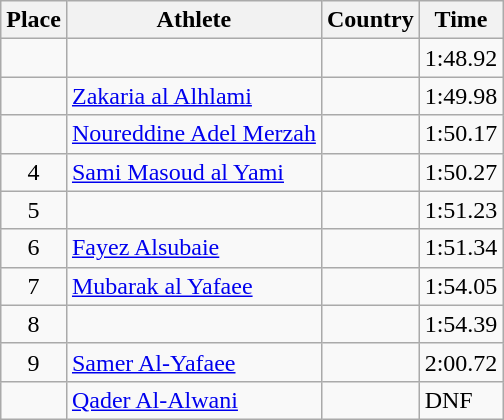<table class="wikitable mw-datatable sortable">
<tr>
<th>Place</th>
<th>Athlete</th>
<th>Country</th>
<th>Time</th>
</tr>
<tr>
<td align=center></td>
<td></td>
<td></td>
<td>1:48.92</td>
</tr>
<tr>
<td align=center></td>
<td><a href='#'>Zakaria al Alhlami</a></td>
<td></td>
<td>1:49.98</td>
</tr>
<tr>
<td align=center></td>
<td><a href='#'>Noureddine Adel Merzah</a></td>
<td></td>
<td>1:50.17</td>
</tr>
<tr>
<td align=center>4</td>
<td><a href='#'>Sami Masoud al Yami</a></td>
<td></td>
<td>1:50.27</td>
</tr>
<tr>
<td align=center>5</td>
<td></td>
<td></td>
<td>1:51.23</td>
</tr>
<tr>
<td align=center>6</td>
<td><a href='#'>Fayez Alsubaie</a></td>
<td></td>
<td>1:51.34</td>
</tr>
<tr>
<td align=center>7</td>
<td><a href='#'>Mubarak al Yafaee</a></td>
<td></td>
<td>1:54.05</td>
</tr>
<tr>
<td align=center>8</td>
<td></td>
<td></td>
<td>1:54.39</td>
</tr>
<tr>
<td align=center>9</td>
<td><a href='#'>Samer Al-Yafaee</a></td>
<td></td>
<td>2:00.72</td>
</tr>
<tr>
<td align=center></td>
<td><a href='#'>Qader Al-Alwani</a></td>
<td></td>
<td>DNF</td>
</tr>
</table>
